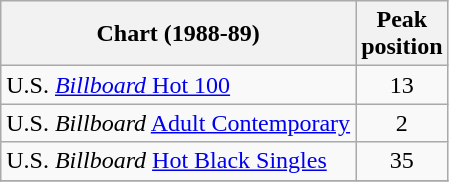<table class="wikitable sortable">
<tr>
<th>Chart (1988-89)</th>
<th>Peak<br>position</th>
</tr>
<tr>
<td>U.S. <a href='#'><em>Billboard</em> Hot 100</a></td>
<td align="center">13</td>
</tr>
<tr>
<td>U.S. <em>Billboard</em> <a href='#'>Adult Contemporary</a></td>
<td align="center">2</td>
</tr>
<tr>
<td>U.S. <em>Billboard</em> <a href='#'>Hot Black Singles</a></td>
<td align="center">35</td>
</tr>
<tr>
</tr>
</table>
